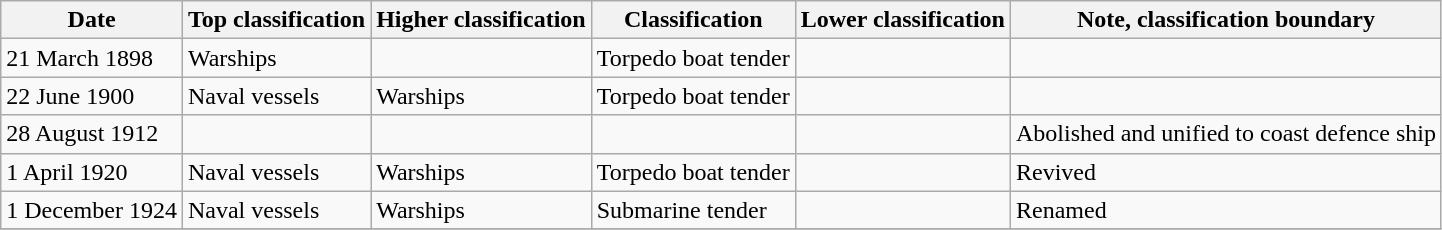<table class="wikitable">
<tr>
<th>Date</th>
<th>Top classification</th>
<th>Higher classification</th>
<th>Classification</th>
<th>Lower classification</th>
<th>Note, classification boundary</th>
</tr>
<tr>
<td>21 March 1898</td>
<td>Warships</td>
<td></td>
<td>Torpedo boat tender</td>
<td></td>
<td></td>
</tr>
<tr>
<td>22 June 1900</td>
<td>Naval vessels</td>
<td>Warships</td>
<td>Torpedo boat tender</td>
<td></td>
<td></td>
</tr>
<tr>
<td>28 August 1912</td>
<td></td>
<td></td>
<td></td>
<td></td>
<td>Abolished and unified to coast defence ship</td>
</tr>
<tr>
<td>1 April 1920</td>
<td>Naval vessels</td>
<td>Warships</td>
<td>Torpedo boat tender</td>
<td></td>
<td>Revived</td>
</tr>
<tr>
<td>1 December 1924</td>
<td>Naval vessels</td>
<td>Warships</td>
<td>Submarine tender</td>
<td></td>
<td>Renamed</td>
</tr>
<tr>
</tr>
</table>
